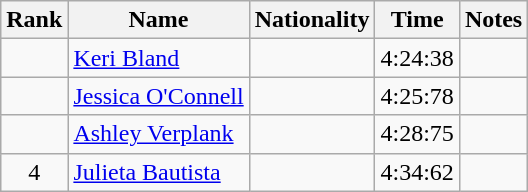<table class="wikitable sortable" style="text-align:center">
<tr>
<th>Rank</th>
<th>Name</th>
<th>Nationality</th>
<th>Time</th>
<th>Notes</th>
</tr>
<tr>
<td></td>
<td align=left><a href='#'>Keri Bland</a></td>
<td align=left></td>
<td>4:24:38</td>
<td></td>
</tr>
<tr>
<td></td>
<td align=left><a href='#'>Jessica O'Connell</a></td>
<td align=left></td>
<td>4:25:78</td>
<td></td>
</tr>
<tr>
<td></td>
<td align=left><a href='#'>Ashley Verplank</a></td>
<td align=left></td>
<td>4:28:75</td>
<td></td>
</tr>
<tr>
<td>4</td>
<td align=left><a href='#'>Julieta Bautista</a></td>
<td align=left></td>
<td>4:34:62</td>
<td></td>
</tr>
</table>
